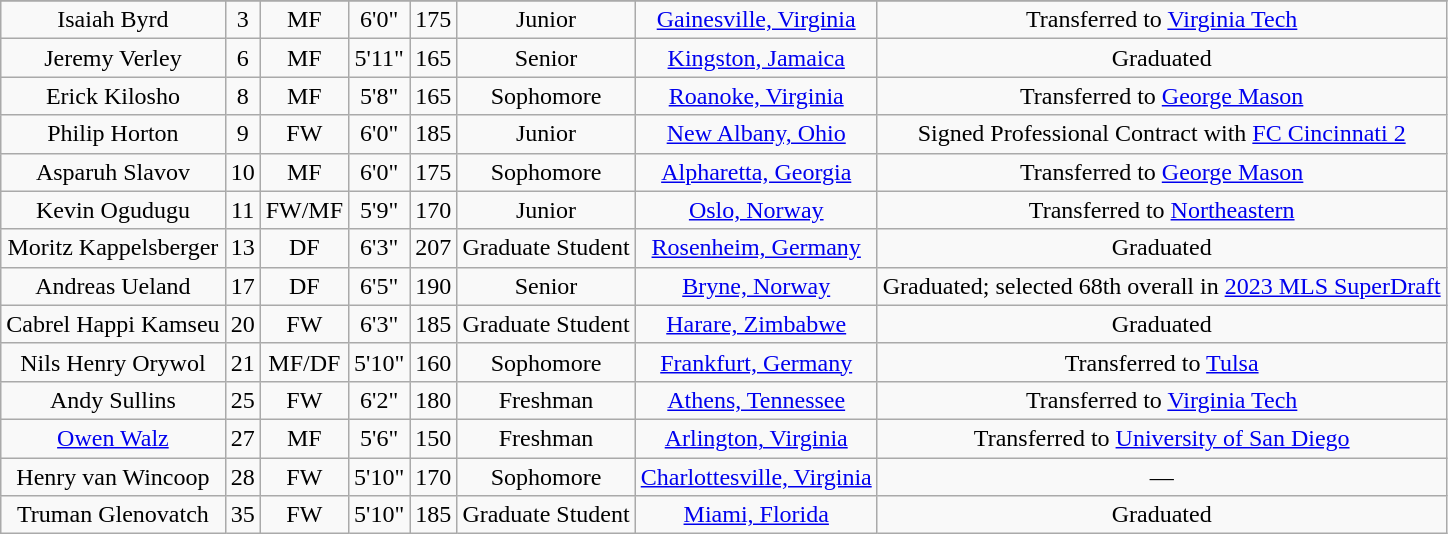<table class="wikitable sortable" border="1" style="text-align:center;">
<tr align=center>
</tr>
<tr>
<td>Isaiah Byrd</td>
<td>3</td>
<td>MF</td>
<td>6'0"</td>
<td>175</td>
<td>Junior</td>
<td><a href='#'>Gainesville, Virginia</a></td>
<td>Transferred to <a href='#'>Virginia Tech</a></td>
</tr>
<tr>
<td>Jeremy Verley</td>
<td>6</td>
<td>MF</td>
<td>5'11"</td>
<td>165</td>
<td>Senior</td>
<td><a href='#'>Kingston, Jamaica</a></td>
<td>Graduated</td>
</tr>
<tr>
<td>Erick Kilosho</td>
<td>8</td>
<td>MF</td>
<td>5'8"</td>
<td>165</td>
<td>Sophomore</td>
<td><a href='#'>Roanoke, Virginia</a></td>
<td>Transferred to <a href='#'>George Mason</a></td>
</tr>
<tr>
<td>Philip Horton</td>
<td>9</td>
<td>FW</td>
<td>6'0"</td>
<td>185</td>
<td>Junior</td>
<td><a href='#'>New Albany, Ohio</a></td>
<td>Signed Professional Contract with <a href='#'>FC Cincinnati 2</a></td>
</tr>
<tr>
<td>Asparuh Slavov</td>
<td>10</td>
<td>MF</td>
<td>6'0"</td>
<td>175</td>
<td>Sophomore</td>
<td><a href='#'>Alpharetta, Georgia</a></td>
<td>Transferred to <a href='#'>George Mason</a></td>
</tr>
<tr>
<td>Kevin Ogudugu</td>
<td>11</td>
<td>FW/MF</td>
<td>5'9"</td>
<td>170</td>
<td>Junior</td>
<td><a href='#'>Oslo, Norway</a></td>
<td>Transferred to <a href='#'>Northeastern</a></td>
</tr>
<tr>
<td>Moritz Kappelsberger</td>
<td>13</td>
<td>DF</td>
<td>6'3"</td>
<td>207</td>
<td>Graduate Student</td>
<td><a href='#'>Rosenheim, Germany</a></td>
<td>Graduated</td>
</tr>
<tr>
<td>Andreas Ueland</td>
<td>17</td>
<td>DF</td>
<td>6'5"</td>
<td>190</td>
<td>Senior</td>
<td><a href='#'>Bryne, Norway</a></td>
<td>Graduated; selected 68th overall in <a href='#'>2023 MLS SuperDraft</a></td>
</tr>
<tr>
<td>Cabrel Happi Kamseu</td>
<td>20</td>
<td>FW</td>
<td>6'3"</td>
<td>185</td>
<td>Graduate Student</td>
<td><a href='#'>Harare, Zimbabwe</a></td>
<td>Graduated</td>
</tr>
<tr>
<td>Nils Henry Orywol</td>
<td>21</td>
<td>MF/DF</td>
<td>5'10"</td>
<td>160</td>
<td>Sophomore</td>
<td><a href='#'>Frankfurt, Germany</a></td>
<td>Transferred to <a href='#'>Tulsa</a></td>
</tr>
<tr>
<td>Andy Sullins</td>
<td>25</td>
<td>FW</td>
<td>6'2"</td>
<td>180</td>
<td>Freshman</td>
<td><a href='#'>Athens, Tennessee</a></td>
<td>Transferred to <a href='#'>Virginia Tech</a></td>
</tr>
<tr>
<td><a href='#'>Owen Walz</a></td>
<td>27</td>
<td>MF</td>
<td>5'6"</td>
<td>150</td>
<td>Freshman</td>
<td><a href='#'>Arlington, Virginia</a></td>
<td>Transferred to <a href='#'>University of San Diego</a></td>
</tr>
<tr>
<td>Henry van Wincoop</td>
<td>28</td>
<td>FW</td>
<td>5'10"</td>
<td>170</td>
<td>Sophomore</td>
<td><a href='#'>Charlottesville, Virginia</a></td>
<td>—</td>
</tr>
<tr>
<td>Truman Glenovatch</td>
<td>35</td>
<td>FW</td>
<td>5'10"</td>
<td>185</td>
<td>Graduate Student</td>
<td><a href='#'>Miami, Florida</a></td>
<td>Graduated</td>
</tr>
</table>
